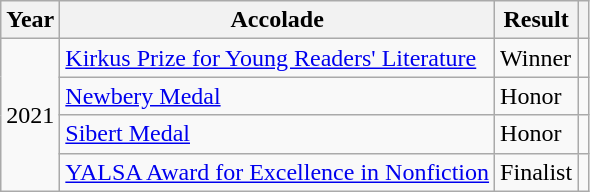<table class="wikitable sortable">
<tr>
<th>Year</th>
<th>Accolade</th>
<th>Result</th>
<th class="unsortable"></th>
</tr>
<tr>
<td rowspan="4">2021</td>
<td><a href='#'>Kirkus Prize for Young Readers' Literature</a></td>
<td>Winner</td>
<td style="text-align:center"></td>
</tr>
<tr>
<td><a href='#'>Newbery Medal</a></td>
<td>Honor</td>
<td style="text-align:center"></td>
</tr>
<tr>
<td><a href='#'>Sibert Medal</a></td>
<td>Honor</td>
<td style="text-align:center"></td>
</tr>
<tr>
<td><a href='#'>YALSA Award for Excellence in Nonfiction</a></td>
<td>Finalist</td>
<td style="text-align:center"></td>
</tr>
</table>
